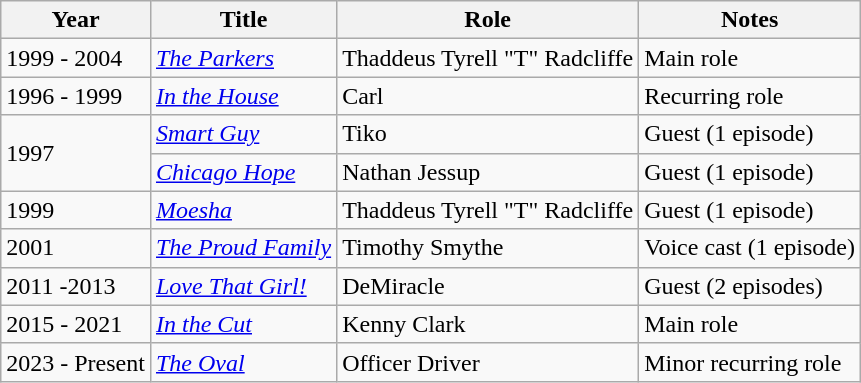<table class="wikitable">
<tr>
<th>Year</th>
<th>Title</th>
<th>Role</th>
<th>Notes</th>
</tr>
<tr>
<td>1999 - 2004</td>
<td><em><a href='#'>The Parkers</a></em></td>
<td>Thaddeus Tyrell "T" Radcliffe</td>
<td>Main role</td>
</tr>
<tr>
<td>1996 - 1999</td>
<td><em><a href='#'>In the House</a></em></td>
<td>Carl</td>
<td>Recurring role</td>
</tr>
<tr>
<td rowspan="2">1997</td>
<td><em><a href='#'>Smart Guy</a></em></td>
<td>Tiko</td>
<td>Guest (1 episode)</td>
</tr>
<tr>
<td><em><a href='#'>Chicago Hope</a></em></td>
<td>Nathan Jessup</td>
<td>Guest (1 episode)</td>
</tr>
<tr>
<td>1999</td>
<td><em><a href='#'>Moesha</a></em></td>
<td>Thaddeus Tyrell "T" Radcliffe</td>
<td>Guest (1 episode)</td>
</tr>
<tr>
<td>2001</td>
<td><em><a href='#'>The Proud Family</a></em></td>
<td>Timothy Smythe</td>
<td>Voice cast (1 episode)</td>
</tr>
<tr>
<td>2011 -2013</td>
<td><em><a href='#'>Love That Girl!</a></em></td>
<td>DeMiracle</td>
<td>Guest (2 episodes)</td>
</tr>
<tr>
<td>2015 - 2021</td>
<td><em><a href='#'>In the Cut</a></em></td>
<td>Kenny Clark</td>
<td>Main role</td>
</tr>
<tr>
<td>2023 - Present</td>
<td><em><a href='#'>The Oval</a></em></td>
<td>Officer Driver</td>
<td>Minor recurring role</td>
</tr>
</table>
